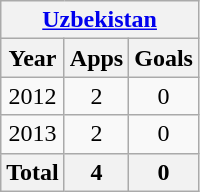<table class="wikitable" style="text-align:center">
<tr>
<th colspan=3><a href='#'>Uzbekistan</a></th>
</tr>
<tr>
<th>Year</th>
<th>Apps</th>
<th>Goals</th>
</tr>
<tr>
<td>2012</td>
<td>2</td>
<td>0</td>
</tr>
<tr>
<td>2013</td>
<td>2</td>
<td>0</td>
</tr>
<tr>
<th>Total</th>
<th>4</th>
<th>0</th>
</tr>
</table>
